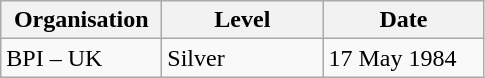<table class="wikitable">
<tr>
<th align="left" style="width:100px;">Organisation</th>
<th align="left" style="width:100px;">Level</th>
<th align="left" style="width:100px;">Date</th>
</tr>
<tr>
<td align="left" style="width:100px;">BPI – UK</td>
<td align="left" style="width:100px;">Silver</td>
<td align="left" style="width:100px;">17 May 1984</td>
</tr>
</table>
